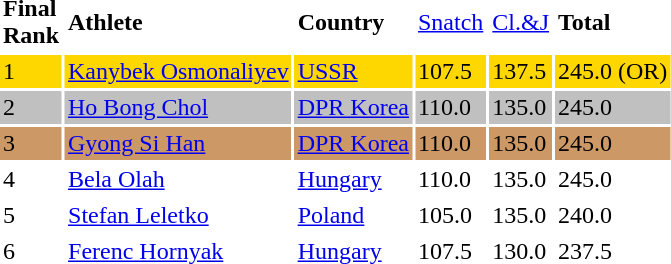<table border="0" Cellpadding="2">
<tr>
<td><strong>Final <br> Rank</strong></td>
<td><strong>Athlete</strong></td>
<td><strong>Country</strong></td>
<td><a href='#'>Snatch</a></td>
<td><a href='#'>Cl.&J</a></td>
<td><strong>Total</strong></td>
</tr>
<tr bgcolor="gold">
<td>1</td>
<td><a href='#'>Kanybek Osmonaliyev</a></td>
<td><a href='#'>USSR</a></td>
<td>107.5</td>
<td>137.5</td>
<td>245.0 (OR)</td>
</tr>
<tr bgcolor="silver">
<td>2</td>
<td><a href='#'>Ho Bong Chol</a></td>
<td><a href='#'>DPR Korea</a></td>
<td>110.0</td>
<td>135.0</td>
<td>245.0</td>
</tr>
<tr bgcolor="cc9966">
<td>3</td>
<td><a href='#'>Gyong Si Han</a></td>
<td><a href='#'>DPR Korea</a></td>
<td>110.0</td>
<td>135.0</td>
<td>245.0</td>
</tr>
<tr>
<td>4</td>
<td><a href='#'>Bela Olah</a></td>
<td><a href='#'>Hungary</a></td>
<td>110.0</td>
<td>135.0</td>
<td>245.0</td>
</tr>
<tr>
<td>5</td>
<td><a href='#'>Stefan Leletko</a></td>
<td><a href='#'>Poland</a></td>
<td>105.0</td>
<td>135.0</td>
<td>240.0</td>
</tr>
<tr>
<td>6</td>
<td><a href='#'>Ferenc Hornyak</a></td>
<td><a href='#'>Hungary</a></td>
<td>107.5</td>
<td>130.0</td>
<td>237.5</td>
</tr>
</table>
